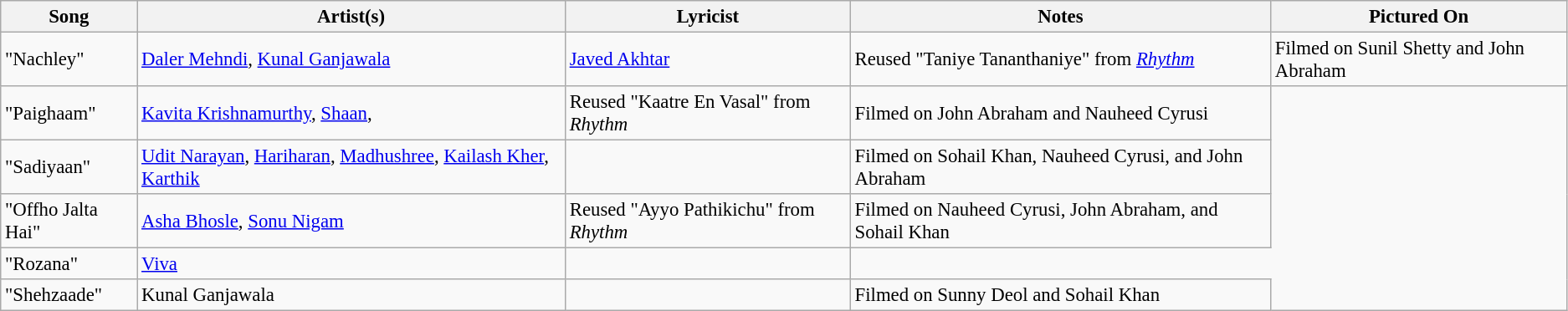<table class="wikitable tracklist" style="font-size:95%;">
<tr>
<th>Song</th>
<th>Artist(s)</th>
<th>Lyricist</th>
<th>Notes</th>
<th>Pictured On</th>
</tr>
<tr>
<td>"Nachley"</td>
<td><a href='#'>Daler Mehndi</a>, <a href='#'>Kunal Ganjawala</a></td>
<td><a href='#'>Javed Akhtar</a></td>
<td>Reused "Taniye Tananthaniye" from <em><a href='#'>Rhythm</a></em></td>
<td>Filmed on Sunil Shetty and John Abraham</td>
</tr>
<tr>
<td>"Paighaam"</td>
<td><a href='#'>Kavita Krishnamurthy</a>, <a href='#'>Shaan</a>,</td>
<td>Reused "Kaatre En Vasal" from <em>Rhythm</em></td>
<td>Filmed on John Abraham and Nauheed Cyrusi</td>
</tr>
<tr>
<td>"Sadiyaan"</td>
<td><a href='#'>Udit Narayan</a>, <a href='#'>Hariharan</a>, <a href='#'>Madhushree</a>, <a href='#'>Kailash Kher</a>, <a href='#'>Karthik</a></td>
<td></td>
<td>Filmed on Sohail Khan, Nauheed Cyrusi, and John Abraham</td>
</tr>
<tr>
<td>"Offho Jalta Hai"</td>
<td><a href='#'>Asha Bhosle</a>, <a href='#'>Sonu Nigam</a></td>
<td>Reused "Ayyo Pathikichu" from <em>Rhythm</em></td>
<td>Filmed on Nauheed Cyrusi, John Abraham, and Sohail Khan</td>
</tr>
<tr>
<td>"Rozana"</td>
<td><a href='#'>Viva</a></td>
<td></td>
</tr>
<tr>
<td>"Shehzaade"</td>
<td>Kunal Ganjawala</td>
<td></td>
<td>Filmed on Sunny Deol and Sohail Khan</td>
</tr>
</table>
